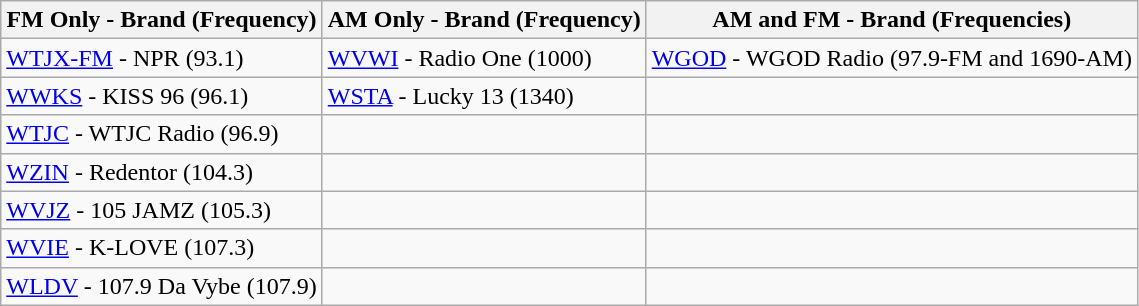<table class="wikitable">
<tr>
<th>FM Only - Brand (Frequency)</th>
<th>AM Only - Brand (Frequency)</th>
<th>AM and FM - Brand (Frequencies)</th>
</tr>
<tr>
<td><a href='#'>WTJX-FM</a> - NPR (93.1)</td>
<td><a href='#'>WVWI</a> - Radio One (1000)</td>
<td><a href='#'>WGOD</a> - WGOD Radio (97.9-FM and 1690-AM)</td>
</tr>
<tr>
<td><a href='#'>WWKS</a> - KISS 96 (96.1)</td>
<td><a href='#'>WSTA</a> - Lucky 13 (1340)</td>
<td></td>
</tr>
<tr>
<td><a href='#'>WTJC</a> - WTJC Radio (96.9)</td>
<td></td>
<td></td>
</tr>
<tr>
<td><a href='#'>WZIN</a> - Redentor (104.3)</td>
<td></td>
<td></td>
</tr>
<tr>
<td><a href='#'>WVJZ</a> - 105 JAMZ (105.3)</td>
<td></td>
<td></td>
</tr>
<tr>
<td><a href='#'>WVIE</a> - K-LOVE (107.3)</td>
<td></td>
<td></td>
</tr>
<tr>
<td><a href='#'>WLDV</a> - 107.9 Da Vybe (107.9)</td>
<td></td>
<td></td>
</tr>
</table>
